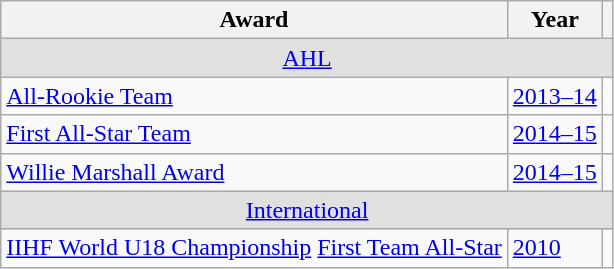<table class="wikitable">
<tr>
<th>Award</th>
<th>Year</th>
<th></th>
</tr>
<tr ALIGN="center" bgcolor="#e0e0e0">
<td colspan="3"><a href='#'>AHL</a></td>
</tr>
<tr>
<td><a href='#'>All-Rookie Team</a></td>
<td><a href='#'>2013–14</a></td>
<td></td>
</tr>
<tr>
<td><a href='#'>First All-Star Team</a></td>
<td><a href='#'>2014–15</a></td>
<td></td>
</tr>
<tr>
<td><a href='#'>Willie Marshall Award</a></td>
<td><a href='#'>2014–15</a></td>
<td></td>
</tr>
<tr ALIGN="center" bgcolor="#e0e0e0">
<td colspan="3"><a href='#'>International</a></td>
</tr>
<tr>
<td><a href='#'>IIHF World U18 Championship</a> <a href='#'>First Team All-Star</a></td>
<td><a href='#'>2010</a></td>
<td></td>
</tr>
</table>
